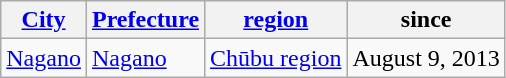<table class="wikitable">
<tr>
<th><a href='#'>City</a></th>
<th><a href='#'>Prefecture</a></th>
<th><a href='#'>region</a></th>
<th>since</th>
</tr>
<tr>
<td> <a href='#'>Nagano</a></td>
<td> <a href='#'>Nagano</a></td>
<td><a href='#'>Chūbu region</a></td>
<td>August 9, 2013</td>
</tr>
</table>
